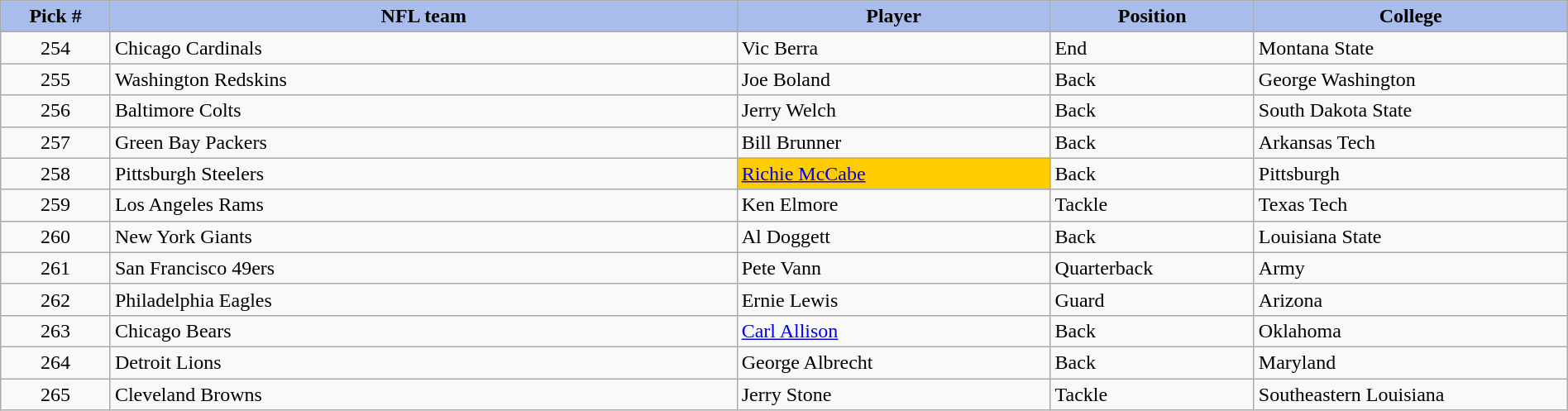<table class="wikitable sortable sortable" style="width: 100%">
<tr>
<th style="background:#A8BDEC;" width=7%>Pick #</th>
<th width=40% style="background:#A8BDEC;">NFL team</th>
<th width=20% style="background:#A8BDEC;">Player</th>
<th width=13% style="background:#A8BDEC;">Position</th>
<th style="background:#A8BDEC;">College</th>
</tr>
<tr>
<td align=center>254</td>
<td>Chicago Cardinals</td>
<td>Vic Berra</td>
<td>End</td>
<td>Montana State</td>
</tr>
<tr>
<td align=center>255</td>
<td>Washington Redskins</td>
<td>Joe Boland</td>
<td>Back</td>
<td>George Washington</td>
</tr>
<tr>
<td align=center>256</td>
<td>Baltimore Colts</td>
<td>Jerry Welch</td>
<td>Back</td>
<td>South Dakota State</td>
</tr>
<tr>
<td align=center>257</td>
<td>Green Bay Packers</td>
<td>Bill Brunner</td>
<td>Back</td>
<td>Arkansas Tech</td>
</tr>
<tr>
<td align=center>258</td>
<td>Pittsburgh Steelers</td>
<td bgcolor="#FFCC00"><a href='#'>Richie McCabe</a></td>
<td>Back</td>
<td>Pittsburgh</td>
</tr>
<tr>
<td align=center>259</td>
<td>Los Angeles Rams</td>
<td>Ken Elmore</td>
<td>Tackle</td>
<td>Texas Tech</td>
</tr>
<tr>
<td align=center>260</td>
<td>New York Giants</td>
<td>Al Doggett</td>
<td>Back</td>
<td>Louisiana State</td>
</tr>
<tr>
<td align=center>261</td>
<td>San Francisco 49ers</td>
<td>Pete Vann</td>
<td>Quarterback</td>
<td>Army</td>
</tr>
<tr>
<td align=center>262</td>
<td>Philadelphia Eagles</td>
<td>Ernie Lewis</td>
<td>Guard</td>
<td>Arizona</td>
</tr>
<tr>
<td align=center>263</td>
<td>Chicago Bears</td>
<td><a href='#'>Carl Allison</a></td>
<td>Back</td>
<td>Oklahoma</td>
</tr>
<tr>
<td align=center>264</td>
<td>Detroit Lions</td>
<td>George Albrecht</td>
<td>Back</td>
<td>Maryland</td>
</tr>
<tr>
<td align=center>265</td>
<td>Cleveland Browns</td>
<td>Jerry Stone</td>
<td>Tackle</td>
<td>Southeastern Louisiana</td>
</tr>
</table>
